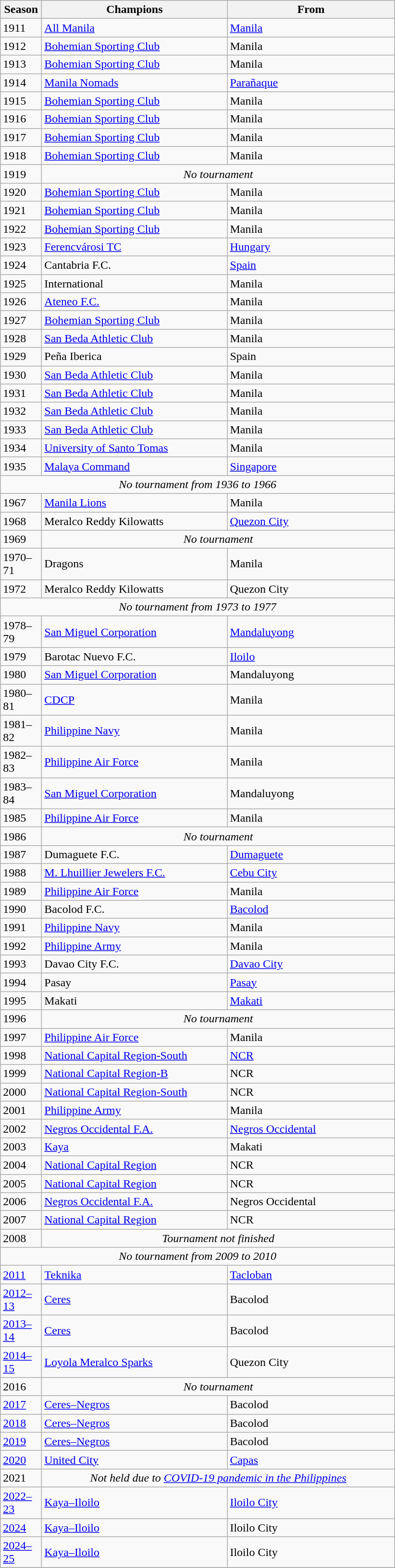<table class="wikitable sortable" style="text-align:left;margin-left:1em;font-size:100%">
<tr>
<th width="50">Season</th>
<th width="250">Champions</th>
<th width="225">From</th>
</tr>
<tr>
<td align="left">1911</td>
<td><a href='#'>All Manila</a></td>
<td><a href='#'>Manila</a></td>
</tr>
<tr>
<td align="left">1912</td>
<td><a href='#'>Bohemian Sporting Club</a></td>
<td>Manila</td>
</tr>
<tr>
<td align="left">1913</td>
<td><a href='#'>Bohemian Sporting Club</a></td>
<td>Manila</td>
</tr>
<tr>
<td align="left">1914</td>
<td><a href='#'>Manila Nomads</a></td>
<td><a href='#'>Parañaque</a></td>
</tr>
<tr>
<td align="left">1915</td>
<td><a href='#'>Bohemian Sporting Club</a></td>
<td>Manila</td>
</tr>
<tr>
<td align="left">1916</td>
<td><a href='#'>Bohemian Sporting Club</a></td>
<td>Manila</td>
</tr>
<tr>
<td align="left">1917</td>
<td><a href='#'>Bohemian Sporting Club</a></td>
<td>Manila</td>
</tr>
<tr>
<td align="left">1918</td>
<td><a href='#'>Bohemian Sporting Club</a></td>
<td>Manila</td>
</tr>
<tr>
<td align="left">1919</td>
<td align="center" colspan="3"><em>No tournament</em></td>
</tr>
<tr>
<td align="left">1920</td>
<td><a href='#'>Bohemian Sporting Club</a></td>
<td>Manila</td>
</tr>
<tr>
<td align="left">1921</td>
<td><a href='#'>Bohemian Sporting Club</a></td>
<td>Manila</td>
</tr>
<tr>
<td align="left">1922</td>
<td><a href='#'>Bohemian Sporting Club</a></td>
<td>Manila</td>
</tr>
<tr>
<td align="left">1923</td>
<td><a href='#'>Ferencvárosi TC</a></td>
<td><a href='#'>Hungary</a></td>
</tr>
<tr>
<td align="left">1924</td>
<td>Cantabria F.C.</td>
<td><a href='#'>Spain</a></td>
</tr>
<tr>
<td align="left">1925</td>
<td>International</td>
<td>Manila</td>
</tr>
<tr>
<td align="left">1926</td>
<td><a href='#'>Ateneo F.C.</a></td>
<td>Manila</td>
</tr>
<tr>
<td align="left">1927</td>
<td><a href='#'>Bohemian Sporting Club</a></td>
<td>Manila</td>
</tr>
<tr>
<td align="left">1928</td>
<td><a href='#'>San Beda Athletic Club</a></td>
<td>Manila</td>
</tr>
<tr>
<td align="left">1929</td>
<td>Peña Iberica</td>
<td>Spain</td>
</tr>
<tr>
<td align="left">1930</td>
<td><a href='#'>San Beda Athletic Club</a></td>
<td>Manila</td>
</tr>
<tr>
<td align="left">1931</td>
<td><a href='#'>San Beda Athletic Club</a></td>
<td>Manila</td>
</tr>
<tr>
<td align="left">1932</td>
<td><a href='#'>San Beda Athletic Club</a></td>
<td>Manila</td>
</tr>
<tr>
<td align="left">1933</td>
<td><a href='#'>San Beda Athletic Club</a></td>
<td>Manila</td>
</tr>
<tr>
<td align="left">1934</td>
<td><a href='#'>University of Santo Tomas</a></td>
<td>Manila</td>
</tr>
<tr>
<td align="left">1935</td>
<td><a href='#'>Malaya Command</a></td>
<td><a href='#'>Singapore</a></td>
</tr>
<tr>
<td align="center" colspan="3"><em>No tournament from 1936 to 1966</em><br></td>
</tr>
<tr>
<td align="left">1967</td>
<td><a href='#'>Manila Lions</a></td>
<td>Manila</td>
</tr>
<tr>
<td align="left">1968</td>
<td>Meralco Reddy Kilowatts</td>
<td><a href='#'>Quezon City</a></td>
</tr>
<tr>
<td align="left">1969</td>
<td align="center" colspan="3"><em>No tournament</em></td>
</tr>
<tr>
<td align="left">1970–71</td>
<td>Dragons</td>
<td>Manila</td>
</tr>
<tr>
<td align="left">1972</td>
<td>Meralco Reddy Kilowatts</td>
<td>Quezon City</td>
</tr>
<tr>
<td align="center" colspan="3"><em>No tournament from 1973 to 1977</em></td>
</tr>
<tr>
<td align="left">1978–79</td>
<td><a href='#'>San Miguel Corporation</a></td>
<td><a href='#'>Mandaluyong</a></td>
</tr>
<tr>
<td align="left">1979</td>
<td>Barotac Nuevo F.C.</td>
<td><a href='#'>Iloilo</a></td>
</tr>
<tr>
<td align="left">1980</td>
<td><a href='#'>San Miguel Corporation</a></td>
<td>Mandaluyong</td>
</tr>
<tr>
<td align="left">1980–81</td>
<td><a href='#'>CDCP</a></td>
<td>Manila</td>
</tr>
<tr>
<td align="left">1981–82</td>
<td><a href='#'>Philippine Navy</a></td>
<td>Manila</td>
</tr>
<tr>
<td align="left">1982–83</td>
<td><a href='#'>Philippine Air Force</a></td>
<td>Manila</td>
</tr>
<tr>
<td align="left">1983–84</td>
<td><a href='#'>San Miguel Corporation</a></td>
<td>Mandaluyong</td>
</tr>
<tr>
<td align="left">1985</td>
<td><a href='#'>Philippine Air Force</a></td>
<td>Manila</td>
</tr>
<tr>
<td align="left">1986</td>
<td align="center" colspan="3"><em>No tournament</em></td>
</tr>
<tr>
<td align="left">1987</td>
<td>Dumaguete F.C.</td>
<td><a href='#'>Dumaguete</a></td>
</tr>
<tr>
<td align="left">1988</td>
<td><a href='#'>M. Lhuillier Jewelers F.C.</a></td>
<td><a href='#'>Cebu City</a></td>
</tr>
<tr>
<td align="left">1989</td>
<td><a href='#'>Philippine Air Force</a></td>
<td>Manila</td>
</tr>
<tr>
<td align="left">1990</td>
<td>Bacolod F.C.</td>
<td><a href='#'>Bacolod</a></td>
</tr>
<tr>
<td align="left">1991</td>
<td><a href='#'>Philippine Navy</a></td>
<td>Manila</td>
</tr>
<tr>
<td align="left">1992</td>
<td><a href='#'>Philippine Army</a></td>
<td>Manila</td>
</tr>
<tr>
<td align="left">1993</td>
<td>Davao City F.C.</td>
<td><a href='#'>Davao City</a></td>
</tr>
<tr>
<td align="left">1994</td>
<td>Pasay</td>
<td><a href='#'>Pasay</a></td>
</tr>
<tr>
<td align="left">1995</td>
<td>Makati</td>
<td><a href='#'>Makati</a></td>
</tr>
<tr>
<td align="left">1996</td>
<td align="center" colspan="3"><em>No tournament</em></td>
</tr>
<tr>
<td align="left">1997</td>
<td><a href='#'>Philippine Air Force</a></td>
<td>Manila</td>
</tr>
<tr>
<td align="left">1998</td>
<td><a href='#'>National Capital Region-South</a></td>
<td><a href='#'>NCR</a></td>
</tr>
<tr>
<td align="left">1999</td>
<td><a href='#'>National Capital Region-B</a></td>
<td>NCR</td>
</tr>
<tr>
<td align="left">2000</td>
<td><a href='#'>National Capital Region-South</a></td>
<td>NCR</td>
</tr>
<tr>
<td align="left">2001</td>
<td><a href='#'>Philippine Army</a></td>
<td>Manila</td>
</tr>
<tr>
<td align="left">2002</td>
<td><a href='#'>Negros Occidental F.A.</a></td>
<td><a href='#'>Negros Occidental</a></td>
</tr>
<tr>
<td align="left">2003</td>
<td><a href='#'>Kaya</a></td>
<td>Makati</td>
</tr>
<tr>
<td align="left">2004</td>
<td><a href='#'>National Capital Region</a></td>
<td>NCR</td>
</tr>
<tr>
<td align="left">2005</td>
<td><a href='#'>National Capital Region</a></td>
<td>NCR</td>
</tr>
<tr>
<td align="left">2006</td>
<td><a href='#'>Negros Occidental F.A.</a></td>
<td>Negros Occidental</td>
</tr>
<tr>
<td align="left">2007</td>
<td><a href='#'>National Capital Region</a></td>
<td>NCR</td>
</tr>
<tr>
<td align="left">2008</td>
<td align="center" colspan="3"><em>Tournament not finished</em></td>
</tr>
<tr>
<td align="center" colspan="3"><em>No tournament from 2009 to 2010</em></td>
</tr>
<tr>
<td align="left"><a href='#'>2011</a></td>
<td><a href='#'>Teknika</a></td>
<td><a href='#'>Tacloban</a></td>
</tr>
<tr>
<td align="left"><a href='#'>2012–13</a></td>
<td><a href='#'>Ceres</a></td>
<td>Bacolod</td>
</tr>
<tr>
<td align="left"><a href='#'>2013–14</a></td>
<td><a href='#'>Ceres</a></td>
<td>Bacolod</td>
</tr>
<tr>
<td align="left"><a href='#'>2014–15</a></td>
<td><a href='#'>Loyola Meralco Sparks</a></td>
<td>Quezon City</td>
</tr>
<tr>
<td align="left">2016</td>
<td align="center" colspan="3"><em>No tournament</em></td>
</tr>
<tr>
<td align="left"><a href='#'>2017</a></td>
<td><a href='#'>Ceres–Negros</a></td>
<td>Bacolod</td>
</tr>
<tr>
<td align="left"><a href='#'>2018</a></td>
<td><a href='#'>Ceres–Negros</a></td>
<td>Bacolod</td>
</tr>
<tr>
<td align="left"><a href='#'>2019</a></td>
<td><a href='#'>Ceres–Negros</a></td>
<td>Bacolod</td>
</tr>
<tr>
<td align="left"><a href='#'>2020</a></td>
<td><a href='#'>United City</a></td>
<td><a href='#'>Capas</a></td>
</tr>
<tr>
<td align="left">2021</td>
<td align="center" colspan="3"><em>Not held due to <a href='#'>COVID-19 pandemic in the Philippines</a></em></td>
</tr>
<tr>
<td align="left"><a href='#'>2022–23</a></td>
<td><a href='#'>Kaya–Iloilo</a></td>
<td><a href='#'>Iloilo City</a></td>
</tr>
<tr>
<td align="left"><a href='#'>2024</a></td>
<td><a href='#'>Kaya–Iloilo</a></td>
<td>Iloilo City</td>
</tr>
<tr>
<td align="left"><a href='#'>2024–25</a></td>
<td><a href='#'>Kaya–Iloilo</a></td>
<td>Iloilo City</td>
</tr>
<tr>
</tr>
</table>
